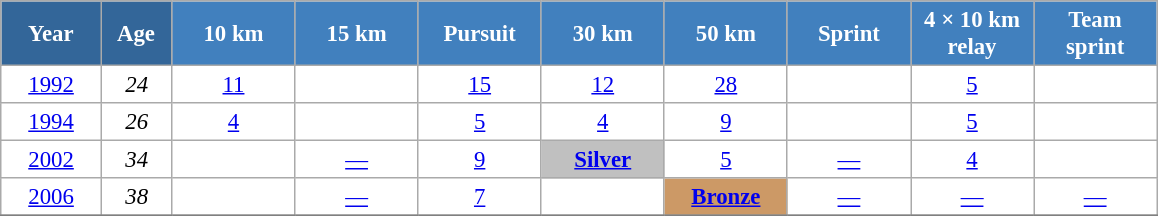<table class="wikitable" style="font-size:95%; text-align:center; border:grey solid 1px; border-collapse:collapse; background:#ffffff;">
<tr>
<th style="background-color:#369; color:white; width:60px;"> Year </th>
<th style="background-color:#369; color:white; width:40px;"> Age </th>
<th style="background-color:#4180be; color:white; width:75px;"> 10 km </th>
<th style="background-color:#4180be; color:white; width:75px;"> 15 km </th>
<th style="background-color:#4180be; color:white; width:75px;"> Pursuit </th>
<th style="background-color:#4180be; color:white; width:75px;"> 30 km </th>
<th style="background-color:#4180be; color:white; width:75px;"> 50 km </th>
<th style="background-color:#4180be; color:white; width:75px;"> Sprint </th>
<th style="background-color:#4180be; color:white; width:75px;"> 4 × 10 km <br> relay </th>
<th style="background-color:#4180be; color:white; width:75px;"> Team <br> sprint </th>
</tr>
<tr>
<td><a href='#'>1992</a></td>
<td><em>24</em></td>
<td><a href='#'>11</a></td>
<td></td>
<td><a href='#'>15</a></td>
<td><a href='#'>12</a></td>
<td><a href='#'>28</a></td>
<td></td>
<td><a href='#'>5</a></td>
<td></td>
</tr>
<tr>
<td><a href='#'>1994</a></td>
<td><em>26</em></td>
<td><a href='#'>4</a></td>
<td></td>
<td><a href='#'>5</a></td>
<td><a href='#'>4</a></td>
<td><a href='#'>9</a></td>
<td></td>
<td><a href='#'>5</a></td>
<td></td>
</tr>
<tr>
<td><a href='#'>2002</a></td>
<td><em>34</em></td>
<td></td>
<td><a href='#'>—</a></td>
<td><a href='#'>9</a></td>
<td style="background:silver;"><a href='#'><strong>Silver</strong></a></td>
<td><a href='#'>5</a></td>
<td><a href='#'>—</a></td>
<td><a href='#'>4</a></td>
<td></td>
</tr>
<tr>
<td><a href='#'>2006</a></td>
<td><em>38</em></td>
<td></td>
<td><a href='#'>—</a></td>
<td><a href='#'>7</a></td>
<td></td>
<td bgcolor="cc9966"><a href='#'><strong>Bronze</strong></a></td>
<td><a href='#'>—</a></td>
<td><a href='#'>—</a></td>
<td><a href='#'>—</a></td>
</tr>
<tr>
</tr>
</table>
